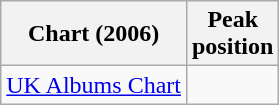<table class="wikitable">
<tr>
<th>Chart (2006)</th>
<th>Peak<br>position</th>
</tr>
<tr>
<td><a href='#'>UK Albums Chart</a></td>
<td></td>
</tr>
</table>
